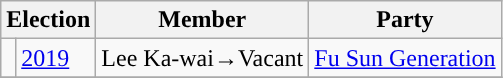<table class="wikitable">
<tr>
<th colspan="2">Election</th>
<th>Member</th>
<th>Party</th>
</tr>
<tr>
<td style="color:inherit;background:"></td>
<td><a href='#'>2019</a></td>
<td>Lee Ka-wai→Vacant</td>
<td><a href='#'>Fu Sun Generation</a></td>
</tr>
<tr>
</tr>
</table>
